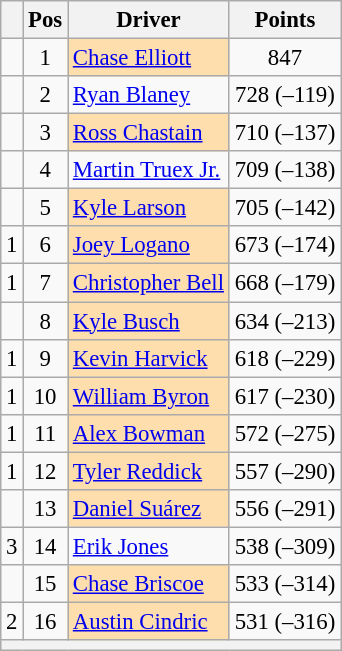<table class="wikitable" style="font-size: 95%;">
<tr>
<th></th>
<th>Pos</th>
<th>Driver</th>
<th>Points</th>
</tr>
<tr>
<td align="left"></td>
<td style="text-align:center;">1</td>
<td style="background:#FFDEAD;"><a href='#'>Chase Elliott</a></td>
<td style="text-align:center;">847</td>
</tr>
<tr>
<td align="left"></td>
<td style="text-align:center;">2</td>
<td><a href='#'>Ryan Blaney</a></td>
<td style="text-align:center;">728 (–119)</td>
</tr>
<tr>
<td align="left"></td>
<td style="text-align:center;">3</td>
<td style="background:#FFDEAD;"><a href='#'>Ross Chastain</a></td>
<td style="text-align:center;">710 (–137)</td>
</tr>
<tr>
<td align="left"></td>
<td style="text-align:center;">4</td>
<td><a href='#'>Martin Truex Jr.</a></td>
<td style="text-align:center;">709 (–138)</td>
</tr>
<tr>
<td align="left"></td>
<td style="text-align:center;">5</td>
<td style="background:#FFDEAD;"><a href='#'>Kyle Larson</a></td>
<td style="text-align:center;">705 (–142)</td>
</tr>
<tr>
<td align="left"> 1</td>
<td style="text-align:center;">6</td>
<td style="background:#FFDEAD;"><a href='#'>Joey Logano</a></td>
<td style="text-align:center;">673 (–174)</td>
</tr>
<tr>
<td align="left"> 1</td>
<td style="text-align:center;">7</td>
<td style="background:#FFDEAD;"><a href='#'>Christopher Bell</a></td>
<td style="text-align:center;">668 (–179)</td>
</tr>
<tr>
<td align="left"></td>
<td style="text-align:center;">8</td>
<td style="background:#FFDEAD;"><a href='#'>Kyle Busch</a></td>
<td style="text-align:center;">634 (–213)</td>
</tr>
<tr>
<td align="left"> 1</td>
<td style="text-align:center;">9</td>
<td style="background:#FFDEAD;"><a href='#'>Kevin Harvick</a></td>
<td style="text-align:center;">618 (–229)</td>
</tr>
<tr>
<td align="left"> 1</td>
<td style="text-align:center;">10</td>
<td style="background:#FFDEAD;"><a href='#'>William Byron</a></td>
<td style="text-align:center;">617 (–230)</td>
</tr>
<tr>
<td align="left"> 1</td>
<td style="text-align:center;">11</td>
<td style="background:#FFDEAD;"><a href='#'>Alex Bowman</a></td>
<td style="text-align:center;">572 (–275)</td>
</tr>
<tr>
<td align="left"> 1</td>
<td style="text-align:center;">12</td>
<td style="background:#FFDEAD;"><a href='#'>Tyler Reddick</a></td>
<td style="text-align:center;">557 (–290)</td>
</tr>
<tr>
<td align="left"></td>
<td style="text-align:center;">13</td>
<td style="background:#FFDEAD;"><a href='#'>Daniel Suárez</a></td>
<td style="text-align:center;">556 (–291)</td>
</tr>
<tr>
<td align="left"> 3</td>
<td style="text-align:center;">14</td>
<td><a href='#'>Erik Jones</a></td>
<td style="text-align:center;">538 (–309)</td>
</tr>
<tr>
<td align="left"></td>
<td style="text-align:center;">15</td>
<td style="background:#FFDEAD;"><a href='#'>Chase Briscoe</a></td>
<td style="text-align:center;">533 (–314)</td>
</tr>
<tr>
<td align="left"> 2</td>
<td style="text-align:center;">16</td>
<td style="background:#FFDEAD;"><a href='#'>Austin Cindric</a></td>
<td style="text-align:center;">531 (–316)</td>
</tr>
<tr class="sortbottom">
<th colspan="9"></th>
</tr>
</table>
